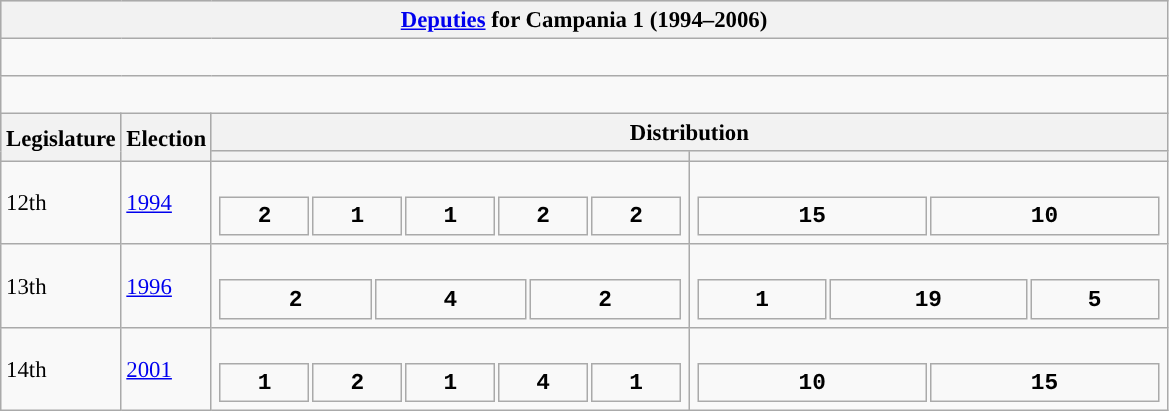<table class="wikitable" style="font-size:95%;">
<tr bgcolor="#CCCCCC">
<th colspan="4"><a href='#'>Deputies</a> for Campania 1 (1994–2006)</th>
</tr>
<tr>
<td colspan="4"><br>








</td>
</tr>
<tr>
<td colspan="4"><br>




</td>
</tr>
<tr bgcolor="#CCCCCC">
<th rowspan=2>Legislature</th>
<th rowspan=2>Election</th>
<th colspan=2>Distribution</th>
</tr>
<tr>
<th></th>
<th></th>
</tr>
<tr>
<td>12th</td>
<td><a href='#'>1994</a></td>
<td><br><table style="width:20.5em; font-size:100%; text-align:center; font-family:Courier New;">
<tr style="font-weight:bold">
<td style="background:">2</td>
<td style="background:">1</td>
<td style="background:">1</td>
<td style="background:">2</td>
<td style="background:">2</td>
</tr>
</table>
</td>
<td><br><table style="width:20.5em; font-size:100%; text-align:center; font-family:Courier New;">
<tr style="font-weight:bold">
<td style="background:">15</td>
<td style="background:">10</td>
</tr>
</table>
</td>
</tr>
<tr>
<td>13th</td>
<td><a href='#'>1996</a></td>
<td><br><table style="width:20.5em; font-size:100%; text-align:center; font-family:Courier New;">
<tr style="font-weight:bold">
<td style="background:">2</td>
<td style="background:">4</td>
<td style="background:">2</td>
</tr>
</table>
</td>
<td><br><table style="width:20.5em; font-size:100%; text-align:center; font-family:Courier New;">
<tr style="font-weight:bold">
<td style="background:">1</td>
<td style="background:">19</td>
<td style="background:">5</td>
</tr>
</table>
</td>
</tr>
<tr>
<td>14th</td>
<td><a href='#'>2001</a></td>
<td><br><table style="width:20.5em; font-size:100%; text-align:center; font-family:Courier New;">
<tr style="font-weight:bold">
<td style="background:">1</td>
<td style="background:">2</td>
<td style="background:">1</td>
<td style="background:">4</td>
<td style="background:">1</td>
</tr>
</table>
</td>
<td><br><table style="width:20.5em; font-size:100%; text-align:center; font-family:Courier New;">
<tr style="font-weight:bold">
<td style="background:">10</td>
<td style="background:">15</td>
</tr>
</table>
</td>
</tr>
</table>
